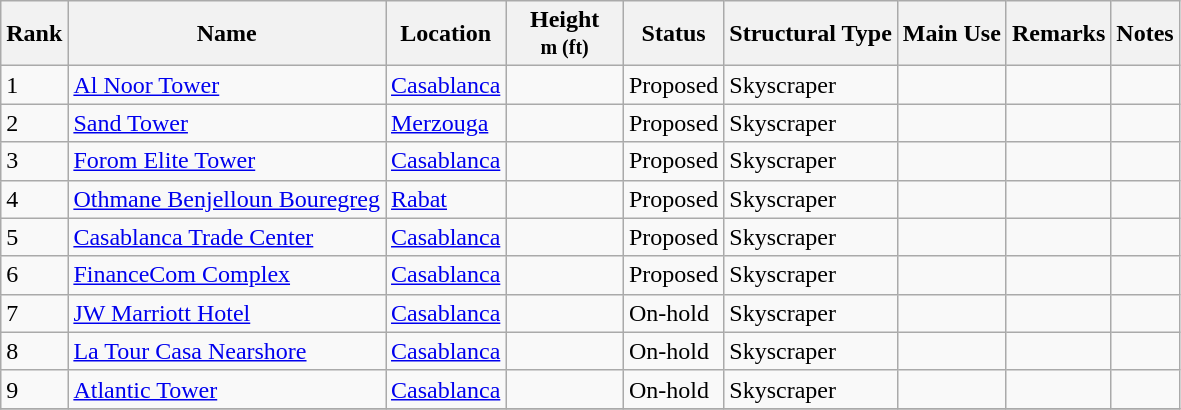<table class="wikitable sortable">
<tr>
<th scope="col">Rank</th>
<th scope="col">Name</th>
<th scope="col">Location</th>
<th style="width:71px;">Height<br><small>m (ft)</small></th>
<th scope="col">Status</th>
<th scope="col">Structural Type</th>
<th>Main Use</th>
<th>Remarks</th>
<th class="unsortable">Notes</th>
</tr>
<tr>
<td>1</td>
<td><a href='#'>Al Noor Tower</a></td>
<td><a href='#'>Casablanca</a></td>
<td></td>
<td>Proposed</td>
<td>Skyscraper</td>
<td></td>
<td></td>
<td></td>
</tr>
<tr>
<td>2</td>
<td><a href='#'>Sand Tower</a></td>
<td><a href='#'>Merzouga</a></td>
<td></td>
<td>Proposed</td>
<td>Skyscraper</td>
<td></td>
<td></td>
<td></td>
</tr>
<tr>
<td>3</td>
<td><a href='#'>Forom Elite Tower</a></td>
<td><a href='#'>Casablanca</a></td>
<td></td>
<td>Proposed</td>
<td>Skyscraper</td>
<td></td>
<td></td>
<td></td>
</tr>
<tr>
<td>4</td>
<td><a href='#'>Othmane Benjelloun Bouregreg</a></td>
<td><a href='#'>Rabat</a></td>
<td></td>
<td>Proposed</td>
<td>Skyscraper</td>
<td></td>
<td></td>
<td></td>
</tr>
<tr>
<td>5</td>
<td><a href='#'>Casablanca Trade Center</a></td>
<td><a href='#'>Casablanca</a></td>
<td></td>
<td>Proposed</td>
<td>Skyscraper</td>
<td></td>
<td></td>
<td></td>
</tr>
<tr>
<td>6</td>
<td><a href='#'>FinanceCom Complex</a></td>
<td><a href='#'>Casablanca</a></td>
<td></td>
<td>Proposed</td>
<td>Skyscraper</td>
<td></td>
<td></td>
<td></td>
</tr>
<tr>
<td>7</td>
<td><a href='#'>JW Marriott Hotel</a></td>
<td><a href='#'>Casablanca</a></td>
<td></td>
<td>On-hold</td>
<td>Skyscraper</td>
<td></td>
<td></td>
<td></td>
</tr>
<tr>
<td>8</td>
<td><a href='#'>La Tour Casa Nearshore</a></td>
<td><a href='#'>Casablanca</a></td>
<td></td>
<td>On-hold</td>
<td>Skyscraper</td>
<td></td>
<td></td>
<td></td>
</tr>
<tr>
<td>9</td>
<td><a href='#'>Atlantic Tower</a></td>
<td><a href='#'>Casablanca</a></td>
<td></td>
<td>On-hold</td>
<td>Skyscraper</td>
<td></td>
<td></td>
<td></td>
</tr>
<tr>
</tr>
</table>
